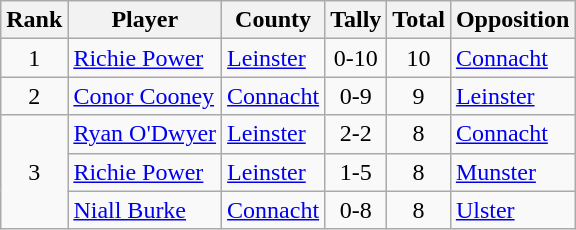<table class="wikitable">
<tr>
<th>Rank</th>
<th>Player</th>
<th>County</th>
<th>Tally</th>
<th>Total</th>
<th>Opposition</th>
</tr>
<tr>
<td rowspan=1 align=center>1</td>
<td><a href='#'>Richie Power</a></td>
<td><a href='#'>Leinster</a></td>
<td align=center>0-10</td>
<td align=center>10</td>
<td><a href='#'>Connacht</a></td>
</tr>
<tr>
<td rowspan=1 align=center>2</td>
<td><a href='#'>Conor Cooney</a></td>
<td><a href='#'>Connacht</a></td>
<td align=center>0-9</td>
<td align=center>9</td>
<td><a href='#'>Leinster</a></td>
</tr>
<tr>
<td rowspan=3 align=center>3</td>
<td><a href='#'>Ryan O'Dwyer</a></td>
<td><a href='#'>Leinster</a></td>
<td align=center>2-2</td>
<td align=center>8</td>
<td><a href='#'>Connacht</a></td>
</tr>
<tr>
<td><a href='#'>Richie Power</a></td>
<td><a href='#'>Leinster</a></td>
<td align=center>1-5</td>
<td align=center>8</td>
<td><a href='#'>Munster</a></td>
</tr>
<tr>
<td><a href='#'>Niall Burke</a></td>
<td><a href='#'>Connacht</a></td>
<td align=center>0-8</td>
<td align=center>8</td>
<td><a href='#'>Ulster</a></td>
</tr>
</table>
